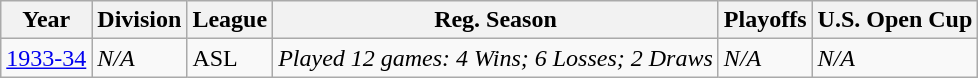<table class="wikitable">
<tr>
<th>Year</th>
<th>Division</th>
<th>League</th>
<th>Reg. Season</th>
<th>Playoffs</th>
<th>U.S. Open Cup</th>
</tr>
<tr>
<td><a href='#'>1933-34</a></td>
<td><em>N/A</em></td>
<td>ASL</td>
<td><em>Played 12 games: 4 Wins; 6 Losses; 2 Draws</em></td>
<td><em>N/A</em></td>
<td><em>N/A</em></td>
</tr>
</table>
